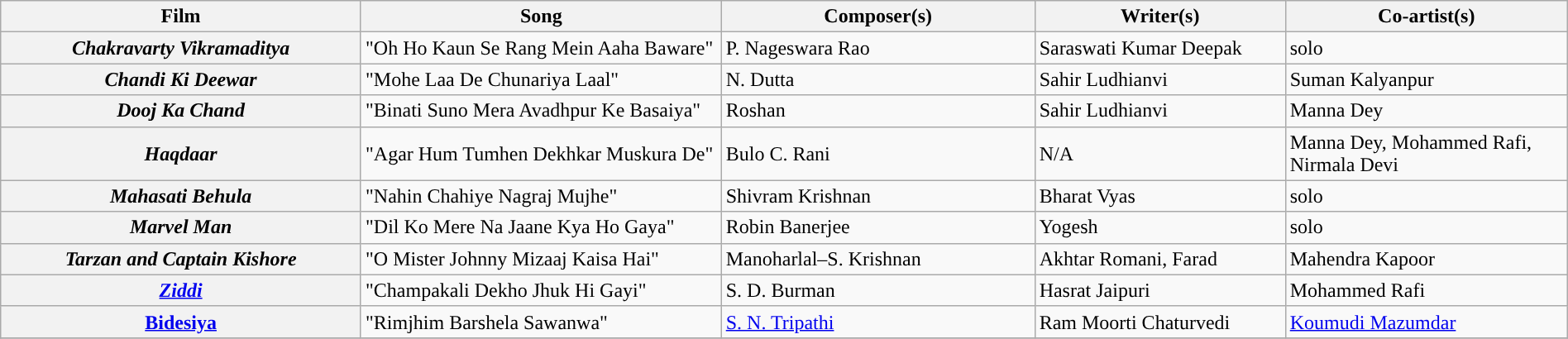<table class="wikitable plainrowheaders" width="100%" textcolor:#000;">
<tr style="background:#b0e0e66;">
<th scope="col" width=23%><strong>Film</strong></th>
<th scope="col" width=23%><strong>Song</strong></th>
<th scope="col" width=20%><strong>Composer(s)</strong></th>
<th scope="col" width=16%><strong>Writer(s)</strong></th>
<th scope="col" width=18%><strong>Co-artist(s)</strong></th>
</tr>
<tr>
<th><em>Chakravarty Vikramaditya</em></th>
<td>"Oh Ho Kaun Se Rang Mein Aaha Baware"</td>
<td>P. Nageswara Rao</td>
<td>Saraswati Kumar Deepak</td>
<td>solo</td>
</tr>
<tr>
<th><em>Chandi Ki Deewar</em></th>
<td>"Mohe Laa De Chunariya Laal"</td>
<td>N. Dutta</td>
<td>Sahir Ludhianvi</td>
<td>Suman Kalyanpur</td>
</tr>
<tr>
<th><em>Dooj Ka Chand</em></th>
<td>"Binati Suno Mera Avadhpur Ke Basaiya"</td>
<td>Roshan</td>
<td>Sahir Ludhianvi</td>
<td>Manna Dey</td>
</tr>
<tr>
<th><em>Haqdaar</em></th>
<td>"Agar Hum Tumhen Dekhkar Muskura De"</td>
<td>Bulo C. Rani</td>
<td>N/A</td>
<td>Manna Dey, Mohammed Rafi, Nirmala Devi</td>
</tr>
<tr>
<th><em>Mahasati Behula</em></th>
<td>"Nahin Chahiye Nagraj Mujhe"</td>
<td>Shivram Krishnan</td>
<td>Bharat Vyas</td>
<td>solo</td>
</tr>
<tr>
<th><em>Marvel Man</em></th>
<td>"Dil Ko Mere Na Jaane Kya Ho Gaya"</td>
<td>Robin Banerjee</td>
<td>Yogesh</td>
<td>solo</td>
</tr>
<tr>
<th Rowspan=1><em>Tarzan and Captain Kishore</em></th>
<td>"O Mister Johnny Mizaaj Kaisa Hai"</td>
<td>Manoharlal–S. Krishnan</td>
<td>Akhtar Romani, Farad</td>
<td>Mahendra Kapoor</td>
</tr>
<tr>
<th Rowspan=1><em><a href='#'>Ziddi</a></em></th>
<td>"Champakali Dekho Jhuk Hi Gayi"</td>
<td>S. D. Burman</td>
<td>Hasrat Jaipuri</td>
<td>Mohammed Rafi</td>
</tr>
<tr>
<th><a href='#'>Bidesiya</a></th>
<td>"Rimjhim Barshela Sawanwa"</td>
<td><a href='#'>S. N. Tripathi</a></td>
<td>Ram Moorti Chaturvedi</td>
<td><a href='#'>Koumudi Mazumdar</a></td>
</tr>
<tr>
</tr>
</table>
